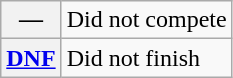<table class="wikitable">
<tr>
<th scope="row">—</th>
<td>Did not compete</td>
</tr>
<tr>
<th scope="row"><a href='#'>DNF</a></th>
<td>Did not finish</td>
</tr>
</table>
